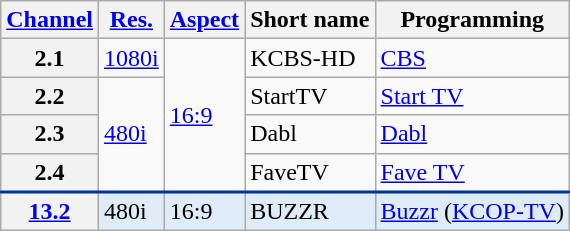<table class="wikitable">
<tr>
<th scope = "col"><a href='#'>Channel</a></th>
<th scope = "col"><a href='#'>Res.</a></th>
<th scope = "col"><a href='#'>Aspect</a></th>
<th scope = "col">Short name</th>
<th scope = "col">Programming</th>
</tr>
<tr>
<th scope = "row">2.1</th>
<td><a href='#'>1080i</a></td>
<td rowspan=4><a href='#'>16:9</a></td>
<td>KCBS-HD</td>
<td><a href='#'>CBS</a></td>
</tr>
<tr>
<th scope = "row">2.2</th>
<td rowspan=3><a href='#'>480i</a></td>
<td>StartTV</td>
<td><a href='#'>Start TV</a></td>
</tr>
<tr>
<th scope = "row">2.3</th>
<td>Dabl</td>
<td><a href='#'>Dabl</a></td>
</tr>
<tr>
<th scope = "row">2.4</th>
<td>FaveTV</td>
<td><a href='#'>Fave TV</a></td>
</tr>
<tr style="background-color:#DFEBF6; border-top: 2px solid #003399;">
<th scope = "row"><a href='#'>13.2</a></th>
<td>480i</td>
<td>16:9</td>
<td>BUZZR</td>
<td><a href='#'>Buzzr</a> (<a href='#'>KCOP-TV</a>)</td>
</tr>
</table>
